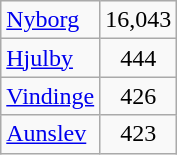<table class="wikitable" style="float:left; margin-right:1em">
<tr>
<td><a href='#'>Nyborg</a></td>
<td align="center">16,043</td>
</tr>
<tr>
<td><a href='#'>Hjulby</a></td>
<td align="center">444</td>
</tr>
<tr>
<td><a href='#'>Vindinge</a></td>
<td align="center">426</td>
</tr>
<tr>
<td><a href='#'>Aunslev</a></td>
<td align="center">423</td>
</tr>
</table>
